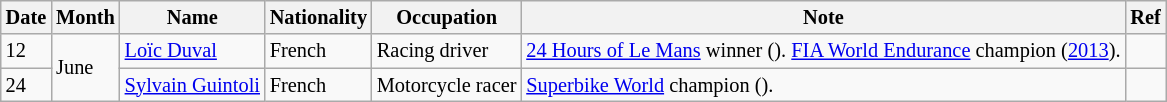<table class="wikitable" style="font-size:85%;">
<tr>
<th>Date</th>
<th>Month</th>
<th>Name</th>
<th>Nationality</th>
<th>Occupation</th>
<th>Note</th>
<th>Ref</th>
</tr>
<tr>
<td>12</td>
<td rowspan=2>June</td>
<td><a href='#'>Loïc Duval</a></td>
<td>French</td>
<td>Racing driver</td>
<td><a href='#'>24 Hours of Le Mans</a> winner (). <a href='#'>FIA World Endurance</a> champion (<a href='#'>2013</a>).</td>
<td></td>
</tr>
<tr>
<td>24</td>
<td><a href='#'>Sylvain Guintoli</a></td>
<td>French</td>
<td>Motorcycle racer</td>
<td><a href='#'>Superbike World</a> champion ().</td>
<td></td>
</tr>
</table>
